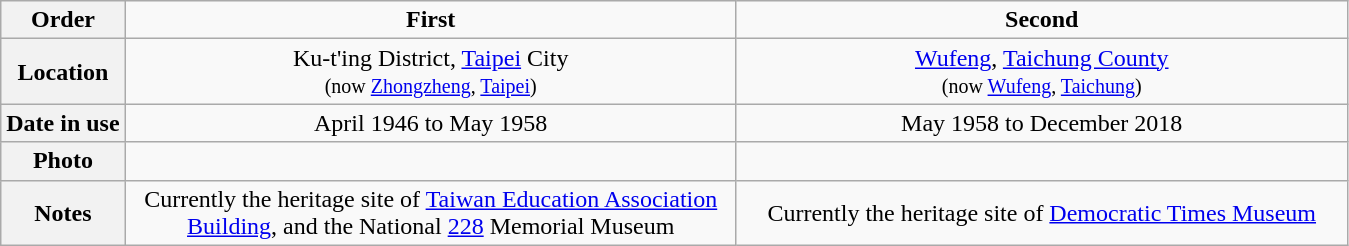<table class=wikitable style="text-align:center;">
<tr>
<th>Order</th>
<td width=400><strong>First</strong></td>
<td width=400><strong>Second</strong></td>
</tr>
<tr>
<th>Location</th>
<td>Ku-t'ing District, <a href='#'>Taipei</a> City<br><small>(now <a href='#'>Zhongzheng</a>, <a href='#'>Taipei</a>)</small></td>
<td><a href='#'>Wufeng</a>, <a href='#'>Taichung County</a><br><small>(now <a href='#'>Wufeng</a>, <a href='#'>Taichung</a>)</small></td>
</tr>
<tr>
<th>Date in use</th>
<td>April 1946 to May 1958</td>
<td>May 1958 to December 2018</td>
</tr>
<tr>
<th>Photo</th>
<td></td>
<td></td>
</tr>
<tr>
<th>Notes</th>
<td>Currently the heritage site of <a href='#'>Taiwan Education Association Building</a>, and the National <a href='#'>228</a> Memorial Museum</td>
<td>Currently the heritage site of <a href='#'>Democratic Times Museum</a></td>
</tr>
</table>
